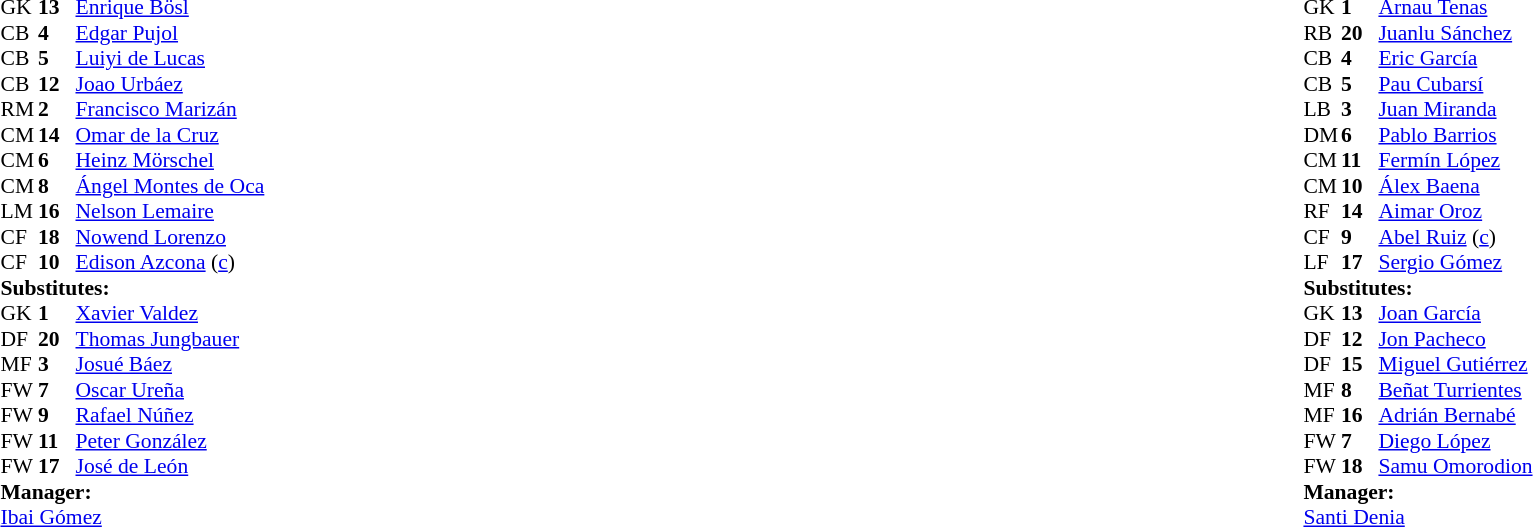<table width="100%">
<tr>
<td valign="top" width="40%"><br><table style="font-size:90%" cellspacing="0" cellpadding="0">
<tr>
<th width=25></th>
<th width=25></th>
</tr>
<tr>
<td>GK</td>
<td><strong>13</strong></td>
<td><a href='#'>Enrique Bösl</a></td>
</tr>
<tr>
<td>CB</td>
<td><strong>4</strong></td>
<td><a href='#'>Edgar Pujol</a></td>
</tr>
<tr>
<td>CB</td>
<td><strong>5</strong></td>
<td><a href='#'>Luiyi de Lucas</a></td>
</tr>
<tr>
<td>CB</td>
<td><strong>12</strong></td>
<td><a href='#'>Joao Urbáez</a></td>
</tr>
<tr>
<td>RM</td>
<td><strong>2</strong></td>
<td><a href='#'>Francisco Marizán</a></td>
<td></td>
<td></td>
</tr>
<tr>
<td>CM</td>
<td><strong>14</strong></td>
<td><a href='#'>Omar de la Cruz</a></td>
<td></td>
<td></td>
</tr>
<tr>
<td>CM</td>
<td><strong>6</strong></td>
<td><a href='#'>Heinz Mörschel</a></td>
<td></td>
<td></td>
</tr>
<tr>
<td>CM</td>
<td><strong>8</strong></td>
<td><a href='#'>Ángel Montes de Oca</a></td>
</tr>
<tr>
<td>LM</td>
<td><strong>16</strong></td>
<td><a href='#'>Nelson Lemaire</a></td>
<td></td>
<td></td>
</tr>
<tr>
<td>CF</td>
<td><strong>18</strong></td>
<td><a href='#'>Nowend Lorenzo</a></td>
<td></td>
<td></td>
</tr>
<tr>
<td>CF</td>
<td><strong>10</strong></td>
<td><a href='#'>Edison Azcona</a> (<a href='#'>c</a>)</td>
<td></td>
</tr>
<tr>
<td colspan="3"><strong>Substitutes:</strong></td>
</tr>
<tr>
<td>GK</td>
<td><strong>1</strong></td>
<td><a href='#'>Xavier Valdez</a></td>
</tr>
<tr>
<td>DF</td>
<td><strong>20</strong></td>
<td><a href='#'>Thomas Jungbauer</a></td>
</tr>
<tr>
<td>MF</td>
<td><strong>3</strong></td>
<td><a href='#'>Josué Báez</a></td>
<td></td>
<td></td>
</tr>
<tr>
<td>FW</td>
<td><strong>7</strong></td>
<td><a href='#'>Oscar Ureña</a></td>
<td></td>
<td></td>
</tr>
<tr>
<td>FW</td>
<td><strong>9</strong></td>
<td><a href='#'>Rafael Núñez</a></td>
<td></td>
<td></td>
</tr>
<tr>
<td>FW</td>
<td><strong>11</strong></td>
<td><a href='#'>Peter González</a></td>
<td></td>
<td></td>
</tr>
<tr>
<td>FW</td>
<td><strong>17</strong></td>
<td><a href='#'>José de León</a></td>
<td></td>
<td></td>
</tr>
<tr>
<td colspan="3"><strong>Manager:</strong></td>
</tr>
<tr>
<td colspan="3"> <a href='#'>Ibai Gómez</a></td>
</tr>
</table>
</td>
<td valign="top"></td>
<td valign="top" width="50%"><br><table style="font-size:90%; margin:auto" cellspacing="0" cellpadding="0">
<tr>
<th width="25"></th>
<th width="25"></th>
</tr>
<tr>
<td>GK</td>
<td><strong>1</strong></td>
<td><a href='#'>Arnau Tenas</a></td>
</tr>
<tr>
<td>RB</td>
<td><strong>20</strong></td>
<td><a href='#'>Juanlu Sánchez</a></td>
</tr>
<tr>
<td>CB</td>
<td><strong>4</strong></td>
<td><a href='#'>Eric García</a></td>
</tr>
<tr>
<td>CB</td>
<td><strong>5</strong></td>
<td><a href='#'>Pau Cubarsí</a></td>
<td></td>
<td></td>
</tr>
<tr>
<td>LB</td>
<td><strong>3</strong></td>
<td><a href='#'>Juan Miranda</a></td>
<td></td>
<td></td>
</tr>
<tr>
<td>DM</td>
<td><strong>6</strong></td>
<td><a href='#'>Pablo Barrios</a></td>
<td></td>
<td></td>
</tr>
<tr>
<td>CM</td>
<td><strong>11</strong></td>
<td><a href='#'>Fermín López</a></td>
<td></td>
<td></td>
</tr>
<tr>
<td>CM</td>
<td><strong>10</strong></td>
<td><a href='#'>Álex Baena</a></td>
<td></td>
<td></td>
</tr>
<tr>
<td>RF</td>
<td><strong>14</strong></td>
<td><a href='#'>Aimar Oroz</a></td>
</tr>
<tr>
<td>CF</td>
<td><strong>9</strong></td>
<td><a href='#'>Abel Ruiz</a> (<a href='#'>c</a>)</td>
</tr>
<tr>
<td>LF</td>
<td><strong>17</strong></td>
<td><a href='#'>Sergio Gómez</a></td>
</tr>
<tr>
<td colspan="3"><strong>Substitutes:</strong></td>
</tr>
<tr>
<td>GK</td>
<td><strong>13</strong></td>
<td><a href='#'>Joan García</a></td>
</tr>
<tr>
<td>DF</td>
<td><strong>12</strong></td>
<td><a href='#'>Jon Pacheco</a></td>
<td></td>
<td></td>
</tr>
<tr>
<td>DF</td>
<td><strong>15</strong></td>
<td><a href='#'>Miguel Gutiérrez</a></td>
<td></td>
<td></td>
</tr>
<tr>
<td>MF</td>
<td><strong>8</strong></td>
<td><a href='#'>Beñat Turrientes</a></td>
<td></td>
<td></td>
</tr>
<tr>
<td>MF</td>
<td><strong>16</strong></td>
<td><a href='#'>Adrián Bernabé</a></td>
<td></td>
<td></td>
</tr>
<tr>
<td>FW</td>
<td><strong>7</strong></td>
<td><a href='#'>Diego López</a></td>
<td></td>
<td></td>
</tr>
<tr>
<td>FW</td>
<td><strong>18</strong></td>
<td><a href='#'>Samu Omorodion</a></td>
</tr>
<tr>
<td colspan="3"><strong>Manager:</strong></td>
</tr>
<tr>
<td colspan="3"><a href='#'>Santi Denia</a></td>
</tr>
</table>
</td>
</tr>
</table>
